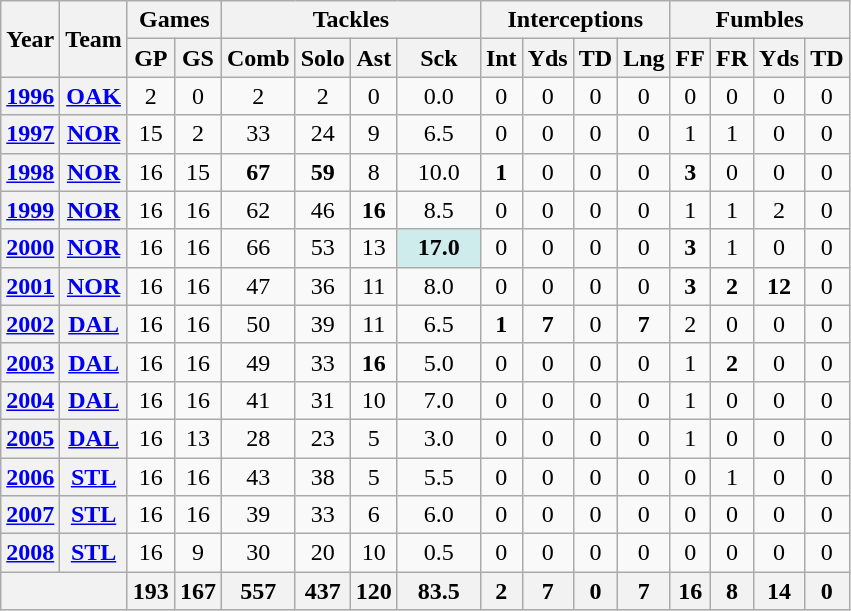<table class="wikitable" style="text-align:center">
<tr>
<th rowspan="2">Year</th>
<th rowspan="2">Team</th>
<th colspan="2">Games</th>
<th colspan="4">Tackles</th>
<th colspan="4">Interceptions</th>
<th colspan="4">Fumbles</th>
</tr>
<tr>
<th>GP</th>
<th>GS</th>
<th>Comb</th>
<th>Solo</th>
<th>Ast</th>
<th>Sck</th>
<th>Int</th>
<th>Yds</th>
<th>TD</th>
<th>Lng</th>
<th>FF</th>
<th>FR</th>
<th>Yds</th>
<th>TD</th>
</tr>
<tr>
<th><a href='#'>1996</a></th>
<th><a href='#'>OAK</a></th>
<td>2</td>
<td>0</td>
<td>2</td>
<td>2</td>
<td>0</td>
<td>0.0</td>
<td>0</td>
<td>0</td>
<td>0</td>
<td>0</td>
<td>0</td>
<td>0</td>
<td>0</td>
<td>0</td>
</tr>
<tr>
<th><a href='#'>1997</a></th>
<th><a href='#'>NOR</a></th>
<td>15</td>
<td>2</td>
<td>33</td>
<td>24</td>
<td>9</td>
<td>6.5</td>
<td>0</td>
<td>0</td>
<td>0</td>
<td>0</td>
<td>1</td>
<td>1</td>
<td>0</td>
<td>0</td>
</tr>
<tr>
<th><a href='#'>1998</a></th>
<th><a href='#'>NOR</a></th>
<td>16</td>
<td>15</td>
<td><strong>67</strong></td>
<td><strong>59</strong></td>
<td>8</td>
<td>10.0</td>
<td><strong>1</strong></td>
<td>0</td>
<td>0</td>
<td>0</td>
<td><strong>3</strong></td>
<td>0</td>
<td>0</td>
<td>0</td>
</tr>
<tr>
<th><a href='#'>1999</a></th>
<th><a href='#'>NOR</a></th>
<td>16</td>
<td>16</td>
<td>62</td>
<td>46</td>
<td><strong>16</strong></td>
<td>8.5</td>
<td>0</td>
<td>0</td>
<td>0</td>
<td>0</td>
<td>1</td>
<td>1</td>
<td>2</td>
<td>0</td>
</tr>
<tr>
<th><a href='#'>2000</a></th>
<th><a href='#'>NOR</a></th>
<td>16</td>
<td>16</td>
<td>66</td>
<td>53</td>
<td>13</td>
<td style="background:#cfecec; width:3em;"><strong>17.0</strong></td>
<td>0</td>
<td>0</td>
<td>0</td>
<td>0</td>
<td><strong>3</strong></td>
<td>1</td>
<td>0</td>
<td>0</td>
</tr>
<tr>
<th><a href='#'>2001</a></th>
<th><a href='#'>NOR</a></th>
<td>16</td>
<td>16</td>
<td>47</td>
<td>36</td>
<td>11</td>
<td>8.0</td>
<td>0</td>
<td>0</td>
<td>0</td>
<td>0</td>
<td><strong>3</strong></td>
<td><strong>2</strong></td>
<td><strong>12</strong></td>
<td>0</td>
</tr>
<tr>
<th><a href='#'>2002</a></th>
<th><a href='#'>DAL</a></th>
<td>16</td>
<td>16</td>
<td>50</td>
<td>39</td>
<td>11</td>
<td>6.5</td>
<td><strong>1</strong></td>
<td><strong>7</strong></td>
<td>0</td>
<td><strong>7</strong></td>
<td>2</td>
<td>0</td>
<td>0</td>
<td>0</td>
</tr>
<tr>
<th><a href='#'>2003</a></th>
<th><a href='#'>DAL</a></th>
<td>16</td>
<td>16</td>
<td>49</td>
<td>33</td>
<td><strong>16</strong></td>
<td>5.0</td>
<td>0</td>
<td>0</td>
<td>0</td>
<td>0</td>
<td>1</td>
<td><strong>2</strong></td>
<td>0</td>
<td>0</td>
</tr>
<tr>
<th><a href='#'>2004</a></th>
<th><a href='#'>DAL</a></th>
<td>16</td>
<td>16</td>
<td>41</td>
<td>31</td>
<td>10</td>
<td>7.0</td>
<td>0</td>
<td>0</td>
<td>0</td>
<td>0</td>
<td>1</td>
<td>0</td>
<td>0</td>
<td>0</td>
</tr>
<tr>
<th><a href='#'>2005</a></th>
<th><a href='#'>DAL</a></th>
<td>16</td>
<td>13</td>
<td>28</td>
<td>23</td>
<td>5</td>
<td>3.0</td>
<td>0</td>
<td>0</td>
<td>0</td>
<td>0</td>
<td>1</td>
<td>0</td>
<td>0</td>
<td>0</td>
</tr>
<tr>
<th><a href='#'>2006</a></th>
<th><a href='#'>STL</a></th>
<td>16</td>
<td>16</td>
<td>43</td>
<td>38</td>
<td>5</td>
<td>5.5</td>
<td>0</td>
<td>0</td>
<td>0</td>
<td>0</td>
<td>0</td>
<td>1</td>
<td>0</td>
<td>0</td>
</tr>
<tr>
<th><a href='#'>2007</a></th>
<th><a href='#'>STL</a></th>
<td>16</td>
<td>16</td>
<td>39</td>
<td>33</td>
<td>6</td>
<td>6.0</td>
<td>0</td>
<td>0</td>
<td>0</td>
<td>0</td>
<td>0</td>
<td>0</td>
<td>0</td>
<td>0</td>
</tr>
<tr>
<th><a href='#'>2008</a></th>
<th><a href='#'>STL</a></th>
<td>16</td>
<td>9</td>
<td>30</td>
<td>20</td>
<td>10</td>
<td>0.5</td>
<td>0</td>
<td>0</td>
<td>0</td>
<td>0</td>
<td>0</td>
<td>0</td>
<td>0</td>
<td>0</td>
</tr>
<tr>
<th colspan="2"></th>
<th>193</th>
<th>167</th>
<th>557</th>
<th>437</th>
<th>120</th>
<th>83.5</th>
<th>2</th>
<th>7</th>
<th>0</th>
<th>7</th>
<th>16</th>
<th>8</th>
<th>14</th>
<th>0</th>
</tr>
</table>
